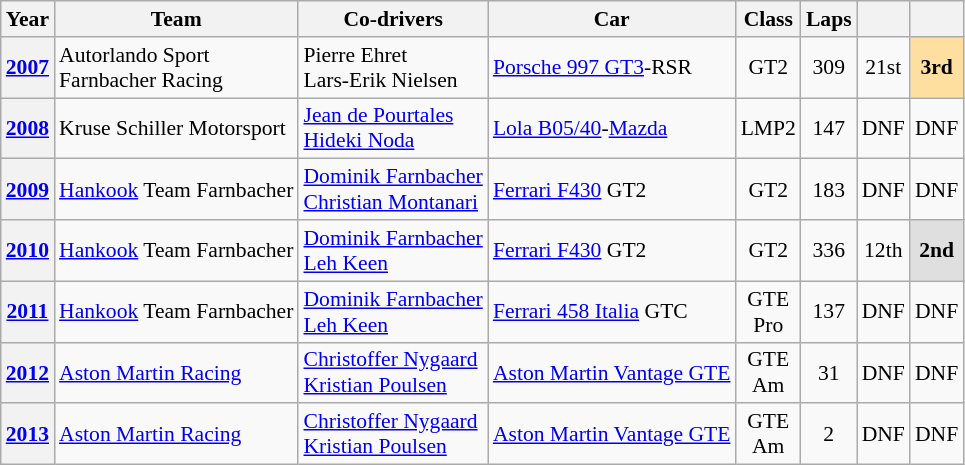<table class="wikitable" style="text-align:center; font-size:90%">
<tr>
<th>Year</th>
<th>Team</th>
<th>Co-drivers</th>
<th>Car</th>
<th>Class</th>
<th>Laps</th>
<th></th>
<th></th>
</tr>
<tr>
<th><a href='#'>2007</a></th>
<td align="left"> Autorlando Sport<br> Farnbacher Racing</td>
<td align="left"> Pierre Ehret<br> Lars-Erik Nielsen</td>
<td align="left"><a href='#'>Porsche 997 GT3</a>-RSR</td>
<td>GT2</td>
<td>309</td>
<td>21st</td>
<td style="background:#FFDF9F;"><strong>3rd</strong></td>
</tr>
<tr>
<th><a href='#'>2008</a></th>
<td align="left"> Kruse Schiller Motorsport</td>
<td align="left"> <a href='#'>Jean de Pourtales</a><br> <a href='#'>Hideki Noda</a></td>
<td align="left"><a href='#'>Lola B05/40</a>-<a href='#'>Mazda</a></td>
<td>LMP2</td>
<td>147</td>
<td>DNF</td>
<td>DNF</td>
</tr>
<tr>
<th><a href='#'>2009</a></th>
<td align="left"> <a href='#'>Hankook</a> Team Farnbacher</td>
<td align="left"> <a href='#'>Dominik Farnbacher</a><br> <a href='#'>Christian Montanari</a></td>
<td align="left"><a href='#'>Ferrari F430</a> GT2</td>
<td>GT2</td>
<td>183</td>
<td>DNF</td>
<td>DNF</td>
</tr>
<tr>
<th><a href='#'>2010</a></th>
<td align="left"> <a href='#'>Hankook</a> Team Farnbacher</td>
<td align="left"> <a href='#'>Dominik Farnbacher</a><br> <a href='#'>Leh Keen</a></td>
<td align="left"><a href='#'>Ferrari F430</a> GT2</td>
<td>GT2</td>
<td>336</td>
<td>12th</td>
<td style="background:#DFDFDF;"><strong>2nd</strong></td>
</tr>
<tr>
<th><a href='#'>2011</a></th>
<td align="left"> <a href='#'>Hankook</a> Team Farnbacher</td>
<td align="left"> <a href='#'>Dominik Farnbacher</a><br> <a href='#'>Leh Keen</a></td>
<td align="left"><a href='#'>Ferrari 458 Italia</a> GTC</td>
<td>GTE<br>Pro</td>
<td>137</td>
<td>DNF</td>
<td>DNF</td>
</tr>
<tr>
<th><a href='#'>2012</a></th>
<td align="left"> <a href='#'>Aston Martin Racing</a></td>
<td align="left"> <a href='#'>Christoffer Nygaard</a><br> <a href='#'>Kristian Poulsen</a></td>
<td align="left"><a href='#'>Aston Martin Vantage GTE</a></td>
<td>GTE<br>Am</td>
<td>31</td>
<td>DNF</td>
<td>DNF</td>
</tr>
<tr>
<th><a href='#'>2013</a></th>
<td align="left"> <a href='#'>Aston Martin Racing</a></td>
<td align="left"> <a href='#'>Christoffer Nygaard</a><br> <a href='#'>Kristian Poulsen</a></td>
<td align="left"><a href='#'>Aston Martin Vantage GTE</a></td>
<td>GTE<br>Am</td>
<td>2</td>
<td>DNF</td>
<td>DNF</td>
</tr>
</table>
